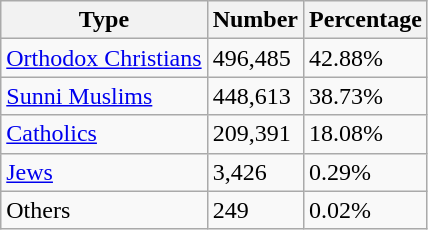<table class="wikitable sortable">
<tr>
<th>Type</th>
<th>Number</th>
<th>Percentage</th>
</tr>
<tr>
<td><a href='#'>Orthodox Christians</a></td>
<td>496,485</td>
<td>42.88%</td>
</tr>
<tr>
<td><a href='#'>Sunni Muslims</a></td>
<td>448,613</td>
<td>38.73%</td>
</tr>
<tr>
<td><a href='#'>Catholics</a></td>
<td>209,391</td>
<td>18.08%</td>
</tr>
<tr>
<td><a href='#'>Jews</a></td>
<td>3,426</td>
<td>0.29%</td>
</tr>
<tr>
<td>Others</td>
<td>249</td>
<td>0.02%</td>
</tr>
</table>
